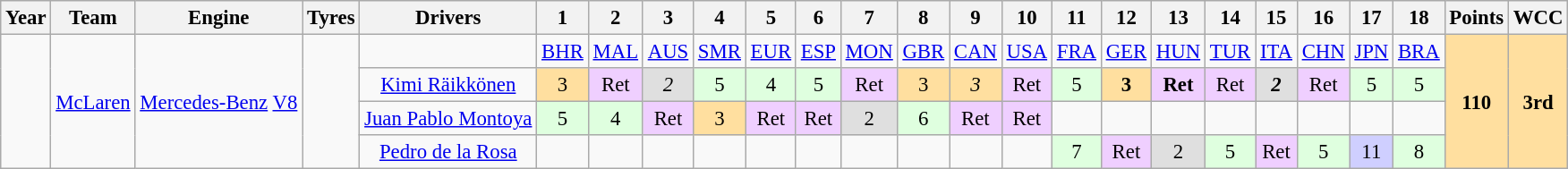<table class="wikitable" style="text-align:center; font-size:95%">
<tr>
<th>Year</th>
<th>Team</th>
<th>Engine</th>
<th>Tyres</th>
<th>Drivers</th>
<th>1</th>
<th>2</th>
<th>3</th>
<th>4</th>
<th>5</th>
<th>6</th>
<th>7</th>
<th>8</th>
<th>9</th>
<th>10</th>
<th>11</th>
<th>12</th>
<th>13</th>
<th>14</th>
<th>15</th>
<th>16</th>
<th>17</th>
<th>18</th>
<th>Points</th>
<th>WCC</th>
</tr>
<tr>
<td rowspan="4"></td>
<td rowspan="4"><a href='#'>McLaren</a></td>
<td rowspan="4"><a href='#'>Mercedes-Benz</a> <a href='#'>V8</a></td>
<td rowspan="4"></td>
<td></td>
<td><a href='#'>BHR</a></td>
<td><a href='#'>MAL</a></td>
<td><a href='#'>AUS</a></td>
<td><a href='#'>SMR</a></td>
<td><a href='#'>EUR</a></td>
<td><a href='#'>ESP</a></td>
<td><a href='#'>MON</a></td>
<td><a href='#'>GBR</a></td>
<td><a href='#'>CAN</a></td>
<td><a href='#'>USA</a></td>
<td><a href='#'>FRA</a></td>
<td><a href='#'>GER</a></td>
<td><a href='#'>HUN</a></td>
<td><a href='#'>TUR</a></td>
<td><a href='#'>ITA</a></td>
<td><a href='#'>CHN</a></td>
<td><a href='#'>JPN</a></td>
<td><a href='#'>BRA</a></td>
<td rowspan="4" style="background:#FFDF9F;"><strong>110</strong></td>
<td rowspan="4" style="background:#FFDF9F;"><strong>3rd</strong></td>
</tr>
<tr>
<td> <a href='#'>Kimi Räikkönen</a></td>
<td style="background:#FFDF9F;">3</td>
<td style="background:#EFCFFF;">Ret</td>
<td style="background:#DFDFDF;"><em>2</em></td>
<td style="background:#DFFFDF;">5</td>
<td style="background:#DFFFDF;">4</td>
<td style="background:#DFFFDF;">5</td>
<td style="background:#EFCFFF;">Ret</td>
<td style="background:#FFDF9F;">3</td>
<td style="background:#FFDF9F;"><em>3</em></td>
<td style="background:#EFCFFF;">Ret</td>
<td style="background:#DFFFDF;">5</td>
<td style="background:#FFDF9F;"><strong>3</strong></td>
<td style="background:#EFCFFF;"><strong>Ret</strong></td>
<td style="background:#EFCFFF;">Ret</td>
<td style="background:#DFDFDF;"><strong><em>2</em></strong></td>
<td style="background:#EFCFFF;">Ret</td>
<td style="background:#DFFFDF;">5</td>
<td style="background:#DFFFDF;">5</td>
</tr>
<tr>
<td> <a href='#'>Juan Pablo Montoya</a></td>
<td style="background:#DFFFDF;">5</td>
<td style="background:#DFFFDF;">4</td>
<td style="background:#EFCFFF;">Ret</td>
<td style="background:#FFDF9F;">3</td>
<td style="background:#EFCFFF;">Ret</td>
<td style="background:#EFCFFF;">Ret</td>
<td style="background:#DFDFDF;">2</td>
<td style="background:#DFFFDF;">6</td>
<td style="background:#EFCFFF;">Ret</td>
<td style="background:#EFCFFF;">Ret</td>
<td></td>
<td></td>
<td></td>
<td></td>
<td></td>
<td></td>
<td></td>
<td></td>
</tr>
<tr>
<td> <a href='#'>Pedro de la Rosa</a></td>
<td></td>
<td></td>
<td></td>
<td></td>
<td></td>
<td></td>
<td></td>
<td></td>
<td></td>
<td></td>
<td style="background:#DFFFDF;">7</td>
<td style="background:#EFCFFF;">Ret</td>
<td style="background:#DFDFDF;">2</td>
<td style="background:#DFFFDF;">5</td>
<td style="background:#EFCFFF;">Ret</td>
<td style="background:#DFFFDF;">5</td>
<td style="background:#CFCFFF;">11</td>
<td style="background:#DFFFDF;">8</td>
</tr>
</table>
